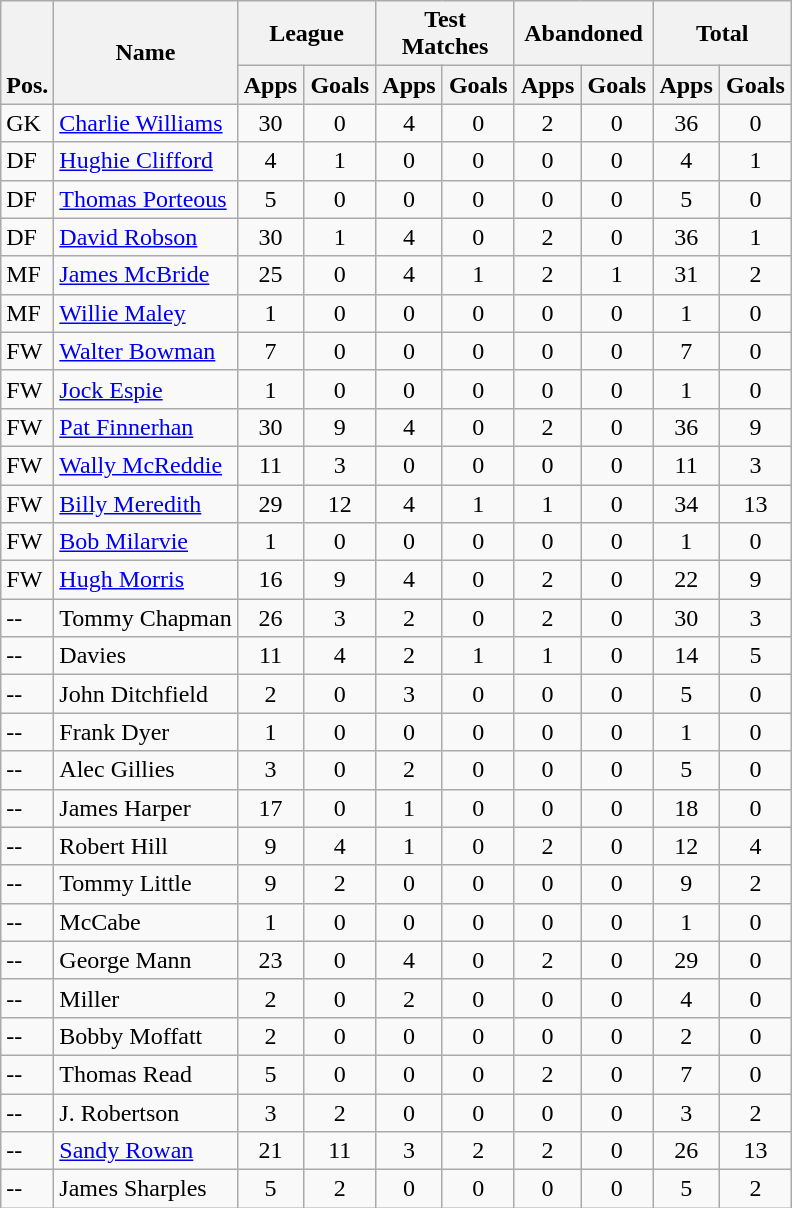<table class="wikitable" style="text-align:center">
<tr>
<th rowspan="2" style="vertical-align:bottom;">Pos.</th>
<th rowspan="2">Name</th>
<th colspan="2" style="width:85px;">League</th>
<th colspan="2" style="width:85px;">Test Matches</th>
<th colspan="2" style="width:85px;">Abandoned</th>
<th colspan="2" style="width:85px;">Total</th>
</tr>
<tr>
<th>Apps</th>
<th>Goals</th>
<th>Apps</th>
<th>Goals</th>
<th>Apps</th>
<th>Goals</th>
<th>Apps</th>
<th>Goals</th>
</tr>
<tr>
<td align="left">GK</td>
<td align="left"> <a href='#'>Charlie Williams</a></td>
<td>30</td>
<td>0</td>
<td>4</td>
<td>0</td>
<td>2</td>
<td>0</td>
<td>36</td>
<td>0</td>
</tr>
<tr>
<td align="left">DF</td>
<td align="left"> <a href='#'>Hughie Clifford</a></td>
<td>4</td>
<td>1</td>
<td>0</td>
<td>0</td>
<td>0</td>
<td>0</td>
<td>4</td>
<td>1</td>
</tr>
<tr>
<td align="left">DF</td>
<td align="left"> <a href='#'>Thomas Porteous</a></td>
<td>5</td>
<td>0</td>
<td>0</td>
<td>0</td>
<td>0</td>
<td>0</td>
<td>5</td>
<td>0</td>
</tr>
<tr>
<td align="left">DF</td>
<td align="left"> <a href='#'>David Robson</a></td>
<td>30</td>
<td>1</td>
<td>4</td>
<td>0</td>
<td>2</td>
<td>0</td>
<td>36</td>
<td>1</td>
</tr>
<tr>
<td align="left">MF</td>
<td align="left"> <a href='#'>James McBride</a></td>
<td>25</td>
<td>0</td>
<td>4</td>
<td>1</td>
<td>2</td>
<td>1</td>
<td>31</td>
<td>2</td>
</tr>
<tr>
<td align="left">MF</td>
<td align="left"> <a href='#'>Willie Maley</a></td>
<td>1</td>
<td>0</td>
<td>0</td>
<td>0</td>
<td>0</td>
<td>0</td>
<td>1</td>
<td>0</td>
</tr>
<tr>
<td align="left">FW</td>
<td align="left"> <a href='#'>Walter Bowman</a></td>
<td>7</td>
<td>0</td>
<td>0</td>
<td>0</td>
<td>0</td>
<td>0</td>
<td>7</td>
<td>0</td>
</tr>
<tr>
<td align="left">FW</td>
<td align="left"> <a href='#'>Jock Espie</a></td>
<td>1</td>
<td>0</td>
<td>0</td>
<td>0</td>
<td>0</td>
<td>0</td>
<td>1</td>
<td>0</td>
</tr>
<tr>
<td align="left">FW</td>
<td align="left"> <a href='#'>Pat Finnerhan</a></td>
<td>30</td>
<td>9</td>
<td>4</td>
<td>0</td>
<td>2</td>
<td>0</td>
<td>36</td>
<td>9</td>
</tr>
<tr>
<td align="left">FW</td>
<td align="left"> <a href='#'>Wally McReddie</a></td>
<td>11</td>
<td>3</td>
<td>0</td>
<td>0</td>
<td>0</td>
<td>0</td>
<td>11</td>
<td>3</td>
</tr>
<tr>
<td align="left">FW</td>
<td align="left"> <a href='#'>Billy Meredith</a></td>
<td>29</td>
<td>12</td>
<td>4</td>
<td>1</td>
<td>1</td>
<td>0</td>
<td>34</td>
<td>13</td>
</tr>
<tr>
<td align="left">FW</td>
<td align="left"> <a href='#'>Bob Milarvie</a></td>
<td>1</td>
<td>0</td>
<td>0</td>
<td>0</td>
<td>0</td>
<td>0</td>
<td>1</td>
<td>0</td>
</tr>
<tr>
<td align="left">FW</td>
<td align="left"> <a href='#'>Hugh Morris</a></td>
<td>16</td>
<td>9</td>
<td>4</td>
<td>0</td>
<td>2</td>
<td>0</td>
<td>22</td>
<td>9</td>
</tr>
<tr>
<td align="left">--</td>
<td align="left">Tommy Chapman</td>
<td>26</td>
<td>3</td>
<td>2</td>
<td>0</td>
<td>2</td>
<td>0</td>
<td>30</td>
<td>3</td>
</tr>
<tr>
<td align="left">--</td>
<td align="left">Davies</td>
<td>11</td>
<td>4</td>
<td>2</td>
<td>1</td>
<td>1</td>
<td>0</td>
<td>14</td>
<td>5</td>
</tr>
<tr>
<td align="left">--</td>
<td align="left">John Ditchfield</td>
<td>2</td>
<td>0</td>
<td>3</td>
<td>0</td>
<td>0</td>
<td>0</td>
<td>5</td>
<td>0</td>
</tr>
<tr>
<td align="left">--</td>
<td align="left">Frank Dyer</td>
<td>1</td>
<td>0</td>
<td>0</td>
<td>0</td>
<td>0</td>
<td>0</td>
<td>1</td>
<td>0</td>
</tr>
<tr>
<td align="left">--</td>
<td align="left">Alec Gillies</td>
<td>3</td>
<td>0</td>
<td>2</td>
<td>0</td>
<td>0</td>
<td>0</td>
<td>5</td>
<td>0</td>
</tr>
<tr>
<td align="left">--</td>
<td align="left">James Harper</td>
<td>17</td>
<td>0</td>
<td>1</td>
<td>0</td>
<td>0</td>
<td>0</td>
<td>18</td>
<td>0</td>
</tr>
<tr>
<td align="left">--</td>
<td align="left">Robert Hill</td>
<td>9</td>
<td>4</td>
<td>1</td>
<td>0</td>
<td>2</td>
<td>0</td>
<td>12</td>
<td>4</td>
</tr>
<tr>
<td align="left">--</td>
<td align="left">Tommy Little</td>
<td>9</td>
<td>2</td>
<td>0</td>
<td>0</td>
<td>0</td>
<td>0</td>
<td>9</td>
<td>2</td>
</tr>
<tr>
<td align="left">--</td>
<td align="left">McCabe</td>
<td>1</td>
<td>0</td>
<td>0</td>
<td>0</td>
<td>0</td>
<td>0</td>
<td>1</td>
<td>0</td>
</tr>
<tr>
<td align="left">--</td>
<td align="left">George Mann</td>
<td>23</td>
<td>0</td>
<td>4</td>
<td>0</td>
<td>2</td>
<td>0</td>
<td>29</td>
<td>0</td>
</tr>
<tr>
<td align="left">--</td>
<td align="left">Miller</td>
<td>2</td>
<td>0</td>
<td>2</td>
<td>0</td>
<td>0</td>
<td>0</td>
<td>4</td>
<td>0</td>
</tr>
<tr>
<td align="left">--</td>
<td align="left">Bobby Moffatt</td>
<td>2</td>
<td>0</td>
<td>0</td>
<td>0</td>
<td>0</td>
<td>0</td>
<td>2</td>
<td>0</td>
</tr>
<tr>
<td align="left">--</td>
<td align="left">Thomas Read</td>
<td>5</td>
<td>0</td>
<td>0</td>
<td>0</td>
<td>2</td>
<td>0</td>
<td>7</td>
<td>0</td>
</tr>
<tr>
<td align="left">--</td>
<td align="left">J. Robertson</td>
<td>3</td>
<td>2</td>
<td>0</td>
<td>0</td>
<td>0</td>
<td>0</td>
<td>3</td>
<td>2</td>
</tr>
<tr>
<td align="left">--</td>
<td align="left"><a href='#'>Sandy Rowan</a></td>
<td>21</td>
<td>11</td>
<td>3</td>
<td>2</td>
<td>2</td>
<td>0</td>
<td>26</td>
<td>13</td>
</tr>
<tr>
<td align="left">--</td>
<td align="left">James Sharples</td>
<td>5</td>
<td>2</td>
<td>0</td>
<td>0</td>
<td>0</td>
<td>0</td>
<td>5</td>
<td>2</td>
</tr>
</table>
